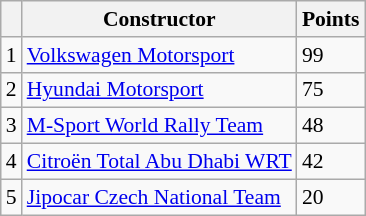<table class="wikitable" style="font-size: 90%;">
<tr>
<th></th>
<th>Constructor</th>
<th>Points</th>
</tr>
<tr>
<td>1</td>
<td> <a href='#'>Volkswagen Motorsport</a></td>
<td>99</td>
</tr>
<tr>
<td>2</td>
<td> <a href='#'>Hyundai Motorsport</a></td>
<td>75</td>
</tr>
<tr>
<td>3</td>
<td> <a href='#'>M-Sport World Rally Team</a></td>
<td>48</td>
</tr>
<tr>
<td>4</td>
<td> <a href='#'>Citroën Total Abu Dhabi WRT</a></td>
<td>42</td>
</tr>
<tr>
<td>5</td>
<td> <a href='#'>Jipocar Czech National Team</a></td>
<td>20</td>
</tr>
</table>
